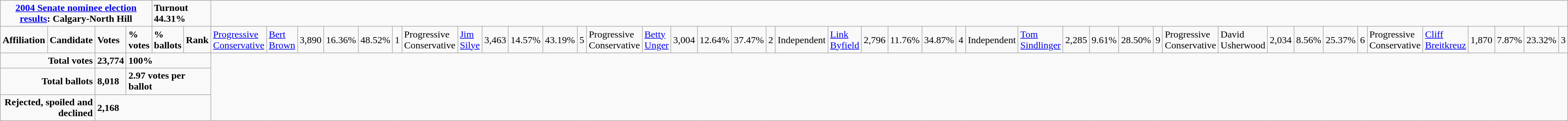<table class="wikitable">
<tr>
<td colspan="5" align=center><strong><a href='#'>2004 Senate nominee election results</a>: Calgary-North Hill</strong></td>
<td colspan="2"><strong>Turnout 44.31%</strong></td>
</tr>
<tr>
<td colspan="2"><strong>Affiliation</strong></td>
<td><strong>Candidate</strong></td>
<td><strong>Votes</strong></td>
<td><strong>% votes</strong></td>
<td><strong>% ballots</strong></td>
<td><strong>Rank</strong><br></td>
<td><a href='#'>Progressive Conservative</a></td>
<td><a href='#'>Bert Brown</a></td>
<td>3,890</td>
<td>16.36%</td>
<td>48.52%</td>
<td>1<br></td>
<td>Progressive Conservative</td>
<td><a href='#'>Jim Silye</a></td>
<td>3,463</td>
<td>14.57%</td>
<td>43.19%</td>
<td>5<br></td>
<td>Progressive Conservative</td>
<td><a href='#'>Betty Unger</a></td>
<td>3,004</td>
<td>12.64%</td>
<td>37.47%</td>
<td>2<br></td>
<td>Independent</td>
<td><a href='#'>Link Byfield</a></td>
<td>2,796</td>
<td>11.76%</td>
<td>34.87%</td>
<td>4<br></td>
<td>Independent</td>
<td><a href='#'>Tom Sindlinger</a></td>
<td>2,285</td>
<td>9.61%</td>
<td>28.50%</td>
<td>9<br></td>
<td>Progressive Conservative</td>
<td>David Usherwood</td>
<td>2,034</td>
<td>8.56%</td>
<td>25.37%</td>
<td>6<br></td>
<td>Progressive Conservative</td>
<td><a href='#'>Cliff Breitkreuz</a></td>
<td>1,870</td>
<td>7.87%</td>
<td>23.32%</td>
<td>3<br>

</td>
</tr>
<tr>
<td colspan="3" align="right"><strong>Total votes</strong></td>
<td><strong>23,774</strong></td>
<td colspan="3"><strong>100%</strong></td>
</tr>
<tr>
<td colspan="3" align="right"><strong>Total ballots</strong></td>
<td><strong>8,018</strong></td>
<td colspan="3"><strong>2.97 votes per ballot</strong></td>
</tr>
<tr>
<td colspan="3" align="right"><strong>Rejected, spoiled and declined</strong></td>
<td colspan="4"><strong>2,168</strong></td>
</tr>
</table>
